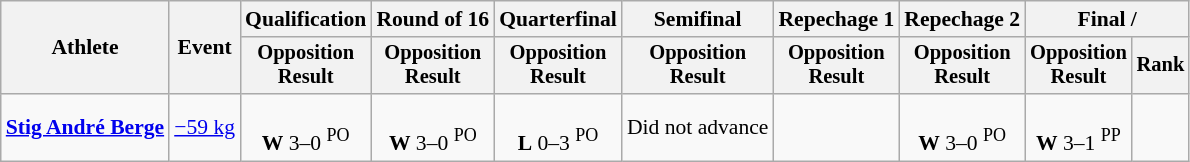<table class="wikitable" style="font-size:90%">
<tr>
<th rowspan=2>Athlete</th>
<th rowspan=2>Event</th>
<th>Qualification</th>
<th>Round of 16</th>
<th>Quarterfinal</th>
<th>Semifinal</th>
<th>Repechage 1</th>
<th>Repechage 2</th>
<th colspan=2>Final / </th>
</tr>
<tr style="font-size: 95%">
<th>Opposition<br>Result</th>
<th>Opposition<br>Result</th>
<th>Opposition<br>Result</th>
<th>Opposition<br>Result</th>
<th>Opposition<br>Result</th>
<th>Opposition<br>Result</th>
<th>Opposition<br>Result</th>
<th>Rank</th>
</tr>
<tr align=center>
<td align=left><strong><a href='#'>Stig André Berge</a></strong></td>
<td align=left><a href='#'>−59 kg</a></td>
<td><br><strong>W</strong> 3–0 <sup>PO</sup></td>
<td><br><strong>W</strong> 3–0 <sup>PO</sup></td>
<td><br><strong>L</strong> 0–3 <sup>PO</sup></td>
<td>Did not advance</td>
<td></td>
<td><br><strong>W</strong> 3–0 <sup>PO</sup></td>
<td><br><strong>W</strong> 3–1 <sup>PP</sup></td>
<td></td>
</tr>
</table>
